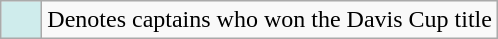<table class="wikitable">
<tr>
<td align="center" bgcolor="#cfecec" width="20"></td>
<td>Denotes captains who won the Davis Cup title</td>
</tr>
</table>
